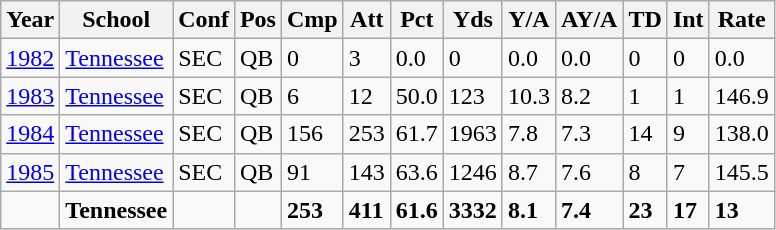<table class="wikitable">
<tr>
<th>Year</th>
<th>School</th>
<th>Conf</th>
<th>Pos</th>
<th>Cmp</th>
<th>Att</th>
<th>Pct</th>
<th>Yds</th>
<th>Y/A</th>
<th>AY/A</th>
<th>TD</th>
<th>Int</th>
<th>Rate</th>
</tr>
<tr>
<td><a href='#'>1982</a></td>
<td><a href='#'>Tennessee</a></td>
<td>SEC</td>
<td>QB</td>
<td>0</td>
<td>3</td>
<td>0.0</td>
<td>0</td>
<td>0.0</td>
<td>0.0</td>
<td>0</td>
<td>0</td>
<td>0.0</td>
</tr>
<tr>
<td><a href='#'>1983</a></td>
<td><a href='#'>Tennessee</a></td>
<td>SEC</td>
<td>QB</td>
<td>6</td>
<td>12</td>
<td>50.0</td>
<td>123</td>
<td>10.3</td>
<td>8.2</td>
<td>1</td>
<td>1</td>
<td>146.9</td>
</tr>
<tr>
<td><a href='#'>1984</a></td>
<td><a href='#'>Tennessee</a></td>
<td>SEC</td>
<td>QB</td>
<td>156</td>
<td>253</td>
<td>61.7</td>
<td>1963</td>
<td>7.8</td>
<td>7.3</td>
<td>14</td>
<td>9</td>
<td>138.0</td>
</tr>
<tr>
<td><a href='#'>1985</a></td>
<td><a href='#'>Tennessee</a></td>
<td>SEC</td>
<td>QB</td>
<td>91</td>
<td>143</td>
<td>63.6</td>
<td>1246</td>
<td>8.7</td>
<td>7.6</td>
<td>8</td>
<td>7</td>
<td>145.5</td>
</tr>
<tr>
<td style="font-weight:bold;"></td>
<td style="font-weight:bold;">Tennessee</td>
<td style="font-weight:bold;"></td>
<td style="font-weight:bold;"></td>
<td style="font-weight:bold;">253</td>
<td style="font-weight:bold;">411</td>
<td style="font-weight:bold;">61.6</td>
<td style="font-weight:bold;">3332</td>
<td style="font-weight:bold;">8.1</td>
<td style="font-weight:bold;">7.4</td>
<td style="font-weight:bold;">23</td>
<td style="font-weight:bold;">17</td>
<td style="font-weight:bold;">13</td>
</tr>
</table>
